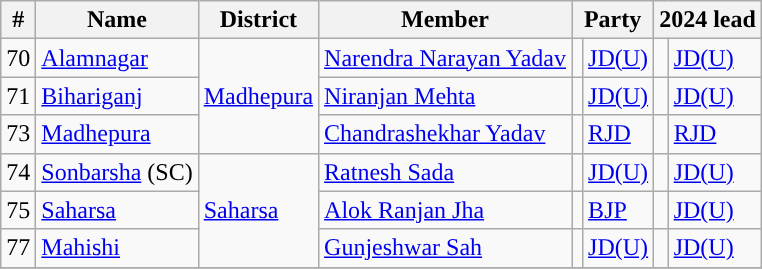<table class="wikitable">
<tr>
<th>#</th>
<th>Name</th>
<th>District</th>
<th>Member</th>
<th colspan="2">Party</th>
<th colspan="2">2024 lead</th>
</tr>
<tr>
<td>70</td>
<td><a href='#'>Alamnagar</a></td>
<td rowspan="3"><a href='#'>Madhepura</a></td>
<td><a href='#'>Narendra Narayan Yadav</a></td>
<td style="background-color: "></td>
<td><a href='#'>JD(U)</a></td>
<td style="background-color: "></td>
<td><a href='#'>JD(U)</a></td>
</tr>
<tr>
<td>71</td>
<td><a href='#'>Bihariganj</a></td>
<td><a href='#'>Niranjan Mehta</a></td>
<td style="background-color: "></td>
<td><a href='#'>JD(U)</a></td>
<td style="background-color: "></td>
<td><a href='#'>JD(U)</a></td>
</tr>
<tr>
<td>73</td>
<td><a href='#'>Madhepura</a></td>
<td><a href='#'>Chandrashekhar Yadav</a></td>
<td style="background-color: "></td>
<td><a href='#'>RJD</a></td>
<td style="background-color: "></td>
<td><a href='#'>RJD</a></td>
</tr>
<tr>
<td>74</td>
<td><a href='#'>Sonbarsha</a> (SC)</td>
<td rowspan="3"><a href='#'>Saharsa</a></td>
<td><a href='#'>Ratnesh Sada</a></td>
<td style="background-color: "></td>
<td><a href='#'>JD(U)</a></td>
<td style="background-color: "></td>
<td><a href='#'>JD(U)</a></td>
</tr>
<tr>
<td>75</td>
<td><a href='#'>Saharsa</a></td>
<td><a href='#'>Alok Ranjan Jha</a></td>
<td style="background-color: "></td>
<td><a href='#'>BJP</a></td>
<td style="background-color: "></td>
<td><a href='#'>JD(U)</a></td>
</tr>
<tr>
<td>77</td>
<td><a href='#'>Mahishi</a></td>
<td><a href='#'>Gunjeshwar Sah</a></td>
<td style="background-color: "></td>
<td><a href='#'>JD(U)</a></td>
<td style="background-color: "></td>
<td><a href='#'>JD(U)</a></td>
</tr>
<tr>
</tr>
</table>
